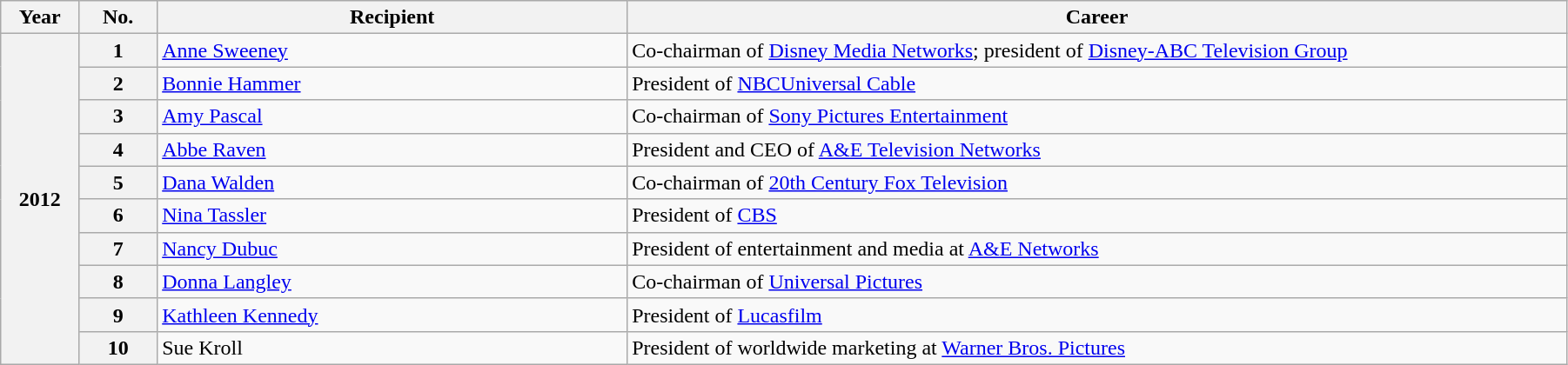<table class="wikitable" width="95%">
<tr>
<th width="5%">Year</th>
<th width="5%">No.</th>
<th width="30%">Recipient</th>
<th width="60%">Career</th>
</tr>
<tr>
<th rowspan="10">2012</th>
<th>1</th>
<td><a href='#'>Anne Sweeney</a></td>
<td>Co-chairman of <a href='#'>Disney Media Networks</a>; president of <a href='#'>Disney-ABC Television Group</a></td>
</tr>
<tr>
<th>2</th>
<td><a href='#'>Bonnie Hammer</a></td>
<td>President of <a href='#'>NBCUniversal Cable</a></td>
</tr>
<tr>
<th>3</th>
<td><a href='#'>Amy Pascal</a></td>
<td>Co-chairman of <a href='#'>Sony Pictures Entertainment</a></td>
</tr>
<tr>
<th>4</th>
<td><a href='#'>Abbe Raven</a></td>
<td>President and CEO of <a href='#'>A&E Television Networks</a></td>
</tr>
<tr>
<th>5</th>
<td><a href='#'>Dana Walden</a></td>
<td>Co-chairman of <a href='#'>20th Century Fox Television</a></td>
</tr>
<tr>
<th>6</th>
<td><a href='#'>Nina Tassler</a></td>
<td>President of <a href='#'>CBS</a></td>
</tr>
<tr>
<th>7</th>
<td><a href='#'>Nancy Dubuc</a></td>
<td>President of entertainment and media at <a href='#'>A&E Networks</a></td>
</tr>
<tr>
<th>8</th>
<td><a href='#'>Donna Langley</a></td>
<td>Co-chairman of <a href='#'>Universal Pictures</a></td>
</tr>
<tr>
<th>9</th>
<td><a href='#'>Kathleen Kennedy</a></td>
<td>President of <a href='#'>Lucasfilm</a></td>
</tr>
<tr>
<th>10</th>
<td>Sue Kroll</td>
<td>President of worldwide marketing at <a href='#'>Warner Bros. Pictures</a></td>
</tr>
</table>
